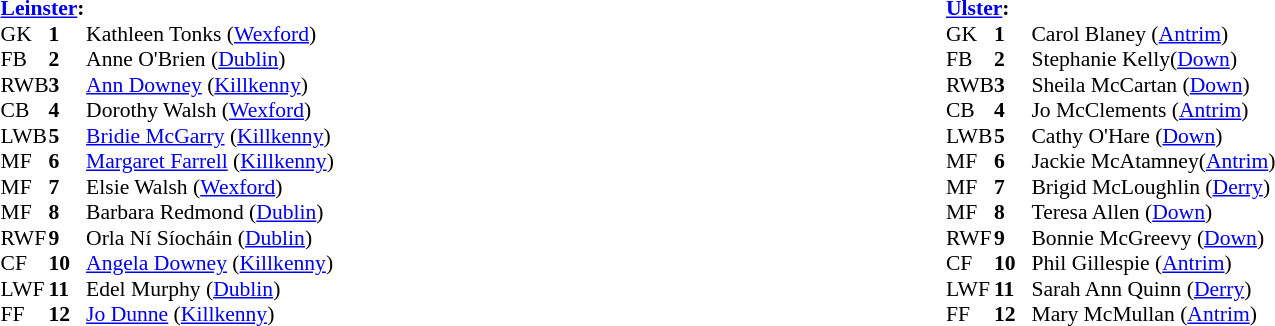<table width="100%">
<tr>
<td valign="top"></td>
<td valign="top" width="50%"><br><table style="font-size: 90%" cellspacing="0" cellpadding="0" align=center>
<tr>
<td colspan="4"><strong><a href='#'>Leinster</a>:</strong></td>
</tr>
<tr>
<th width="25"></th>
<th width="25"></th>
</tr>
<tr>
<td>GK</td>
<td><strong>1</strong></td>
<td>Kathleen Tonks (<a href='#'>Wexford</a>)</td>
</tr>
<tr>
<td>FB</td>
<td><strong>2</strong></td>
<td>Anne O'Brien (<a href='#'>Dublin</a>)</td>
</tr>
<tr>
<td>RWB</td>
<td><strong>3</strong></td>
<td><a href='#'>Ann Downey</a> (<a href='#'>Killkenny</a>)</td>
</tr>
<tr>
<td>CB</td>
<td><strong>4</strong></td>
<td>Dorothy Walsh (<a href='#'>Wexford</a>)</td>
</tr>
<tr>
<td>LWB</td>
<td><strong>5</strong></td>
<td><a href='#'>Bridie McGarry</a> (<a href='#'>Killkenny</a>)</td>
</tr>
<tr>
<td>MF</td>
<td><strong>6</strong></td>
<td><a href='#'>Margaret Farrell</a> (<a href='#'>Killkenny</a>)</td>
</tr>
<tr>
<td>MF</td>
<td><strong>7</strong></td>
<td>Elsie Walsh (<a href='#'>Wexford</a>)</td>
</tr>
<tr>
<td>MF</td>
<td><strong>8</strong></td>
<td>Barbara Redmond (<a href='#'>Dublin</a>)</td>
</tr>
<tr>
<td>RWF</td>
<td><strong>9</strong></td>
<td>Orla Ní Síocháin (<a href='#'>Dublin</a>)</td>
</tr>
<tr>
<td>CF</td>
<td><strong>10</strong></td>
<td><a href='#'>Angela Downey</a> (<a href='#'>Killkenny</a>)</td>
</tr>
<tr>
<td>LWF</td>
<td><strong>11</strong></td>
<td>Edel Murphy (<a href='#'>Dublin</a>)</td>
</tr>
<tr>
<td>FF</td>
<td><strong>12</strong></td>
<td><a href='#'>Jo Dunne</a> (<a href='#'>Killkenny</a>)</td>
</tr>
<tr>
</tr>
</table>
</td>
<td valign="top" width="50%"><br><table style="font-size: 90%" cellspacing="0" cellpadding="0" align=center>
<tr>
<td colspan="4"><strong><a href='#'>Ulster</a>:</strong></td>
</tr>
<tr>
<th width="25"></th>
<th width="25"></th>
</tr>
<tr>
<td>GK</td>
<td><strong>1</strong></td>
<td>Carol Blaney (<a href='#'>Antrim</a>)</td>
</tr>
<tr>
<td>FB</td>
<td><strong>2</strong></td>
<td>Stephanie Kelly(<a href='#'>Down</a>)</td>
</tr>
<tr>
<td>RWB</td>
<td><strong>3</strong></td>
<td>Sheila McCartan (<a href='#'>Down</a>)</td>
</tr>
<tr>
<td>CB</td>
<td><strong>4</strong></td>
<td>Jo McClements (<a href='#'>Antrim</a>)</td>
</tr>
<tr>
<td>LWB</td>
<td><strong>5</strong></td>
<td>Cathy O'Hare (<a href='#'>Down</a>)</td>
</tr>
<tr>
<td>MF</td>
<td><strong>6</strong></td>
<td>Jackie McAtamney(<a href='#'>Antrim</a>)</td>
</tr>
<tr>
<td>MF</td>
<td><strong>7</strong></td>
<td>Brigid McLoughlin (<a href='#'>Derry</a>)</td>
</tr>
<tr>
<td>MF</td>
<td><strong>8</strong></td>
<td>Teresa Allen (<a href='#'>Down</a>)</td>
</tr>
<tr>
<td>RWF</td>
<td><strong>9</strong></td>
<td>Bonnie McGreevy (<a href='#'>Down</a>)</td>
</tr>
<tr>
<td>CF</td>
<td><strong>10</strong></td>
<td>Phil Gillespie (<a href='#'>Antrim</a>)</td>
</tr>
<tr>
<td>LWF</td>
<td><strong>11</strong></td>
<td>Sarah Ann Quinn (<a href='#'>Derry</a>)</td>
</tr>
<tr>
<td>FF</td>
<td><strong>12</strong></td>
<td>Mary McMullan (<a href='#'>Antrim</a>)</td>
</tr>
<tr>
</tr>
</table>
</td>
</tr>
</table>
